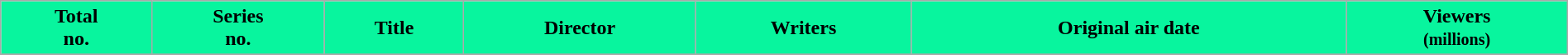<table class="wikitable plainrowheaders" style="width:100%;">
<tr>
<th style="background:#08F59E; color:#000;">Total<br>no.</th>
<th style="background:#08F59E; color:#000;">Series<br>no.</th>
<th style="background:#08F59E; color:#000;">Title</th>
<th style="background:#08F59E; color:#000;">Director</th>
<th style="background:#08F59E; color:#000;">Writers</th>
<th style="background:#08F59E; color:#000;">Original air date</th>
<th style="background:#08F59E; color:#000;">Viewers<br><small>(millions)</small></th>
</tr>
<tr>
</tr>
</table>
